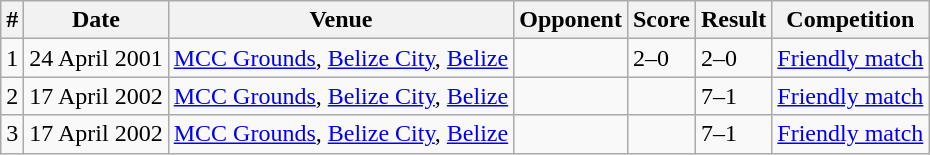<table class="wikitable">
<tr>
<th>#</th>
<th>Date</th>
<th>Venue</th>
<th>Opponent</th>
<th>Score</th>
<th>Result</th>
<th>Competition</th>
</tr>
<tr>
<td>1</td>
<td>24 April 2001</td>
<td><a href='#'>MCC Grounds</a>, <a href='#'>Belize City</a>, <a href='#'>Belize</a></td>
<td></td>
<td>2–0</td>
<td>2–0</td>
<td><a href='#'>Friendly match</a></td>
</tr>
<tr>
<td>2</td>
<td>17 April 2002</td>
<td><a href='#'>MCC Grounds</a>, <a href='#'>Belize City</a>, <a href='#'>Belize</a></td>
<td></td>
<td></td>
<td>7–1</td>
<td><a href='#'>Friendly match</a></td>
</tr>
<tr>
<td>3</td>
<td>17 April 2002</td>
<td><a href='#'>MCC Grounds</a>, <a href='#'>Belize City</a>, <a href='#'>Belize</a></td>
<td></td>
<td></td>
<td>7–1</td>
<td><a href='#'>Friendly match</a></td>
</tr>
</table>
